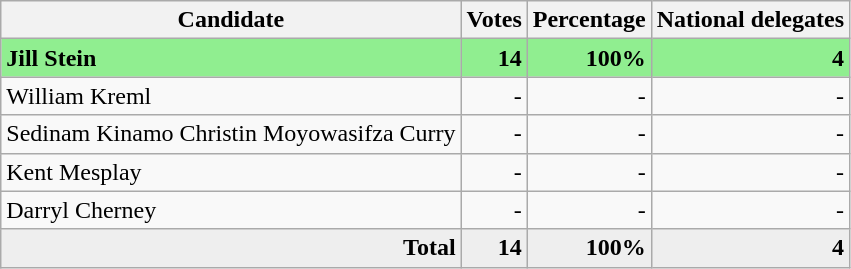<table class="wikitable" style="text-align:right;">
<tr>
<th>Candidate</th>
<th>Votes</th>
<th>Percentage</th>
<th>National delegates</th>
</tr>
<tr style="background:lightgreen;">
<td style="text-align:left;"><strong>Jill Stein</strong></td>
<td><strong>14</strong></td>
<td><strong>100%</strong></td>
<td><strong>4</strong></td>
</tr>
<tr>
<td style="text-align:left;">William Kreml</td>
<td>-</td>
<td>-</td>
<td>-</td>
</tr>
<tr>
<td style="text-align:left;">Sedinam Kinamo Christin Moyowasifza Curry</td>
<td>-</td>
<td>-</td>
<td>-</td>
</tr>
<tr>
<td style="text-align:left;">Kent Mesplay</td>
<td>-</td>
<td>-</td>
<td>-</td>
</tr>
<tr>
<td style="text-align:left;">Darryl Cherney</td>
<td>-</td>
<td>-</td>
<td>-</td>
</tr>
<tr style="background:#eee;">
<td style="margin-right:0.50px"><strong>Total</strong></td>
<td style="margin-right:0.50px"><strong>14</strong></td>
<td style="margin-right:0.50px"><strong>100%</strong></td>
<td style="margin-right:0.50px"><strong>4</strong></td>
</tr>
</table>
